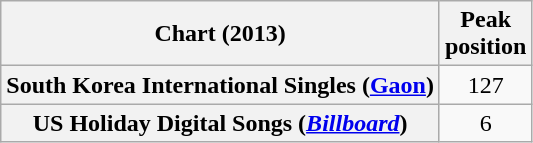<table class="wikitable sortable plainrowheaders" style="text-align:center">
<tr>
<th scope="col">Chart (2013)</th>
<th scope="col">Peak<br>position</th>
</tr>
<tr>
<th scope="row">South Korea International Singles (<a href='#'>Gaon</a>)</th>
<td>127</td>
</tr>
<tr>
<th scope="row">US Holiday Digital Songs (<em><a href='#'>Billboard</a></em>)</th>
<td>6</td>
</tr>
</table>
